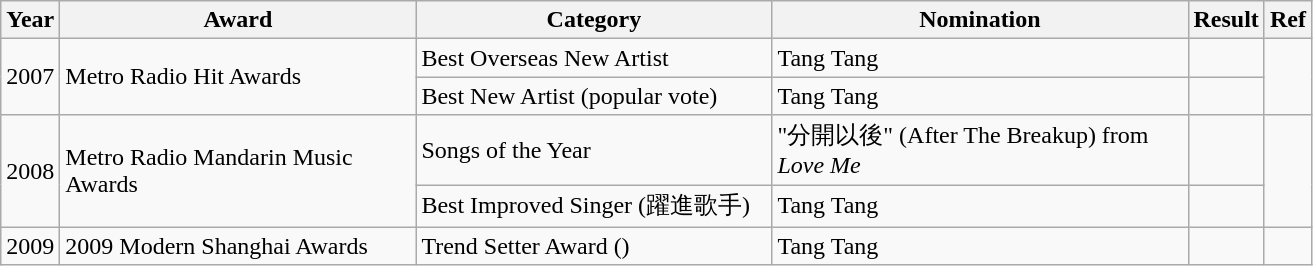<table class="wikitable">
<tr>
<th>Year</th>
<th width="230">Award</th>
<th width="230">Category</th>
<th width="270">Nomination</th>
<th>Result</th>
<th>Ref</th>
</tr>
<tr>
<td rowspan="2">2007</td>
<td rowspan="2">Metro Radio Hit Awards</td>
<td>Best Overseas New Artist</td>
<td>Tang Tang</td>
<td></td>
<td rowspan="2" align="center"></td>
</tr>
<tr>
<td>Best New Artist (popular vote)</td>
<td>Tang Tang</td>
<td></td>
</tr>
<tr>
<td rowspan="2">2008</td>
<td rowspan="2">Metro Radio Mandarin Music Awards</td>
<td>Songs of the Year</td>
<td>"分開以後" (After The Breakup) from <em>Love Me</em></td>
<td></td>
<td rowspan="2" align="center"></td>
</tr>
<tr>
<td>Best Improved Singer (躍進歌手)</td>
<td>Tang Tang</td>
<td></td>
</tr>
<tr>
<td>2009</td>
<td>2009 Modern Shanghai Awards<br></td>
<td>Trend Setter Award ()</td>
<td>Tang Tang</td>
<td></td>
<td align="center"></td>
</tr>
</table>
